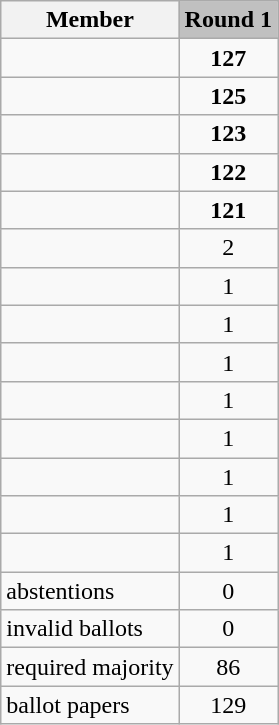<table class="wikitable collapsible">
<tr>
<th>Member</th>
<td style="background:silver;"><strong>Round 1</strong></td>
</tr>
<tr>
<td></td>
<td style="text-align:center;"><strong>127</strong></td>
</tr>
<tr>
<td></td>
<td style="text-align:center;"><strong>125</strong></td>
</tr>
<tr>
<td></td>
<td style="text-align:center;"><strong>123</strong></td>
</tr>
<tr>
<td></td>
<td style="text-align:center;"><strong>122</strong></td>
</tr>
<tr>
<td></td>
<td style="text-align:center;"><strong>121</strong></td>
</tr>
<tr>
<td></td>
<td style="text-align:center;">2</td>
</tr>
<tr>
<td></td>
<td style="text-align:center;">1</td>
</tr>
<tr>
<td></td>
<td style="text-align:center;">1</td>
</tr>
<tr>
<td></td>
<td style="text-align:center;">1</td>
</tr>
<tr>
<td></td>
<td style="text-align:center;">1</td>
</tr>
<tr>
<td></td>
<td style="text-align:center;">1</td>
</tr>
<tr>
<td></td>
<td style="text-align:center;">1</td>
</tr>
<tr>
<td></td>
<td style="text-align:center;">1</td>
</tr>
<tr>
<td></td>
<td style="text-align:center;">1</td>
</tr>
<tr>
<td>abstentions</td>
<td style="text-align:center;">0</td>
</tr>
<tr>
<td>invalid ballots</td>
<td style="text-align:center;">0</td>
</tr>
<tr>
<td>required majority</td>
<td style="text-align:center;">86</td>
</tr>
<tr>
<td>ballot papers</td>
<td style="text-align:center;">129</td>
</tr>
</table>
